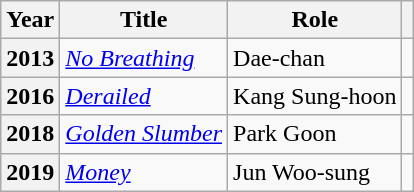<table class="wikitable plainrowheaders sortable">
<tr>
<th scope="col">Year</th>
<th scope="col">Title</th>
<th scope="col">Role</th>
<th scope="col" class="unsortable"></th>
</tr>
<tr>
<th scope="row">2013</th>
<td><em><a href='#'>No Breathing</a></em></td>
<td>Dae-chan</td>
<td style="text-align:center"></td>
</tr>
<tr>
<th scope="row">2016</th>
<td><em><a href='#'>Derailed</a></em></td>
<td>Kang Sung-hoon</td>
<td style="text-align:center"></td>
</tr>
<tr>
<th scope="row">2018</th>
<td><em><a href='#'>Golden Slumber</a></em></td>
<td>Park Goon</td>
<td style="text-align:center"></td>
</tr>
<tr>
<th scope="row">2019</th>
<td><em><a href='#'>Money</a></em></td>
<td>Jun Woo-sung</td>
<td style="text-align:center"></td>
</tr>
</table>
